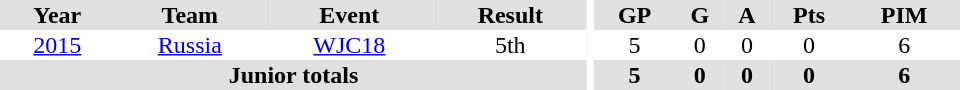<table border="0" cellpadding="1" cellspacing="0" ID="Table3" style="text-align:center; width:40em">
<tr ALIGN="center" bgcolor="#e0e0e0">
<th>Year</th>
<th>Team</th>
<th>Event</th>
<th>Result</th>
<th rowspan="99" bgcolor="#ffffff"></th>
<th>GP</th>
<th>G</th>
<th>A</th>
<th>Pts</th>
<th>PIM</th>
</tr>
<tr>
<td><a href='#'>2015</a></td>
<td><a href='#'>Russia</a></td>
<td><a href='#'>WJC18</a></td>
<td>5th</td>
<td>5</td>
<td>0</td>
<td>0</td>
<td>0</td>
<td>6</td>
</tr>
<tr bgcolor="#e0e0e0">
<th colspan="4">Junior totals</th>
<th>5</th>
<th>0</th>
<th>0</th>
<th>0</th>
<th>6</th>
</tr>
</table>
